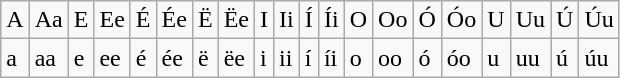<table class="wikitable sortable">
<tr>
<td>A</td>
<td>Aa</td>
<td>E</td>
<td>Ee</td>
<td>É</td>
<td>Ée</td>
<td>Ë</td>
<td>Ëe</td>
<td>I</td>
<td>Ii</td>
<td>Í</td>
<td>Íi</td>
<td>O</td>
<td>Oo</td>
<td>Ó</td>
<td>Óo</td>
<td>U</td>
<td>Uu</td>
<td>Ú</td>
<td>Úu</td>
</tr>
<tr>
<td>a</td>
<td>aa</td>
<td>e</td>
<td>ee</td>
<td>é</td>
<td>ée</td>
<td>ë</td>
<td>ëe</td>
<td>i</td>
<td>ii</td>
<td>í</td>
<td>íi</td>
<td>o</td>
<td>oo</td>
<td>ó</td>
<td>óo</td>
<td>u</td>
<td>uu</td>
<td>ú</td>
<td>úu</td>
</tr>
</table>
